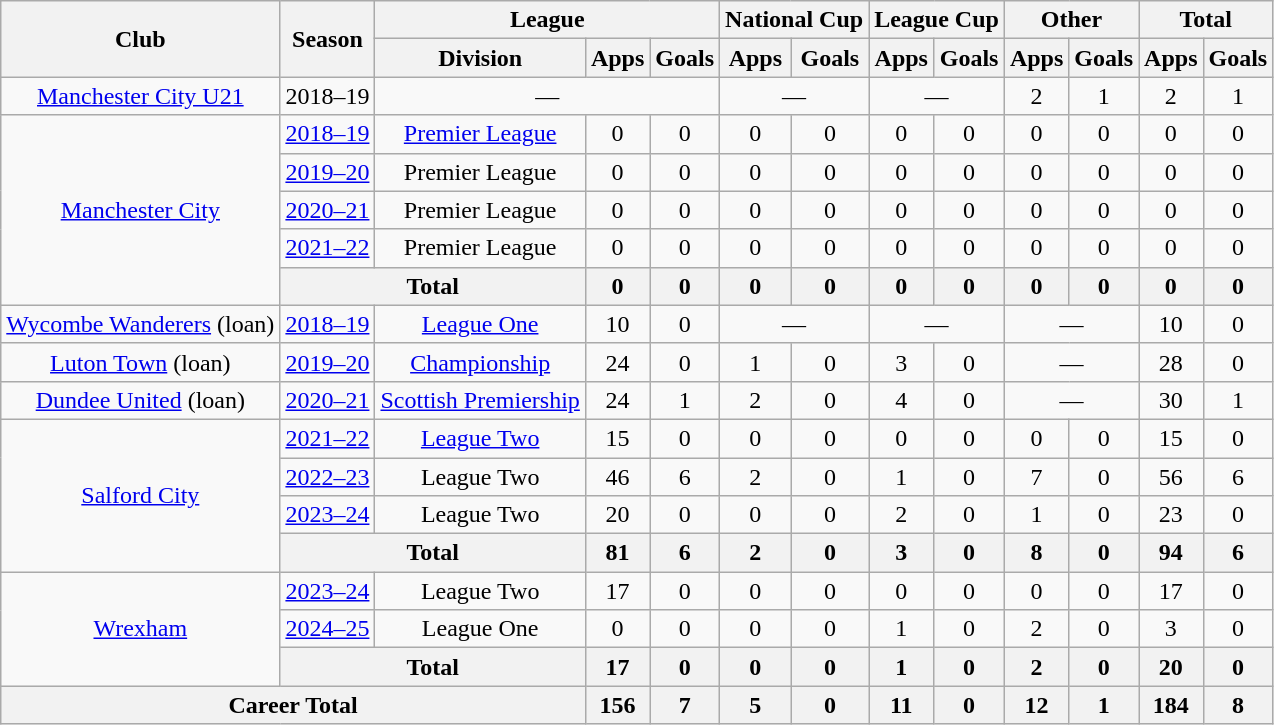<table class=wikitable style=text-align:center>
<tr>
<th rowspan=2>Club</th>
<th rowspan=2>Season</th>
<th colspan=3>League</th>
<th colspan=2>National Cup</th>
<th colspan=2>League Cup</th>
<th colspan=2>Other</th>
<th colspan=2>Total</th>
</tr>
<tr>
<th>Division</th>
<th>Apps</th>
<th>Goals</th>
<th>Apps</th>
<th>Goals</th>
<th>Apps</th>
<th>Goals</th>
<th>Apps</th>
<th>Goals</th>
<th>Apps</th>
<th>Goals</th>
</tr>
<tr>
<td><a href='#'>Manchester City U21</a></td>
<td>2018–19</td>
<td colspan=3>—</td>
<td colspan=2>—</td>
<td colspan=2>—</td>
<td>2</td>
<td>1</td>
<td>2</td>
<td>1</td>
</tr>
<tr>
<td rowspan=5><a href='#'>Manchester City</a></td>
<td><a href='#'>2018–19</a></td>
<td><a href='#'>Premier League</a></td>
<td>0</td>
<td>0</td>
<td>0</td>
<td>0</td>
<td>0</td>
<td>0</td>
<td>0</td>
<td>0</td>
<td>0</td>
<td>0</td>
</tr>
<tr>
<td><a href='#'>2019–20</a></td>
<td>Premier League</td>
<td>0</td>
<td>0</td>
<td>0</td>
<td>0</td>
<td>0</td>
<td>0</td>
<td>0</td>
<td>0</td>
<td>0</td>
<td>0</td>
</tr>
<tr>
<td><a href='#'>2020–21</a></td>
<td>Premier League</td>
<td>0</td>
<td>0</td>
<td>0</td>
<td>0</td>
<td>0</td>
<td>0</td>
<td>0</td>
<td>0</td>
<td>0</td>
<td>0</td>
</tr>
<tr>
<td><a href='#'>2021–22</a></td>
<td>Premier League</td>
<td>0</td>
<td>0</td>
<td>0</td>
<td>0</td>
<td>0</td>
<td>0</td>
<td>0</td>
<td>0</td>
<td>0</td>
<td>0</td>
</tr>
<tr>
<th colspan=2>Total</th>
<th>0</th>
<th>0</th>
<th>0</th>
<th>0</th>
<th>0</th>
<th>0</th>
<th>0</th>
<th>0</th>
<th>0</th>
<th>0</th>
</tr>
<tr>
<td><a href='#'>Wycombe Wanderers</a> (loan)</td>
<td><a href='#'>2018–19</a></td>
<td><a href='#'>League One</a></td>
<td>10</td>
<td>0</td>
<td colspan=2>—</td>
<td colspan=2>—</td>
<td colspan=2>—</td>
<td>10</td>
<td>0</td>
</tr>
<tr>
<td><a href='#'>Luton Town</a> (loan)</td>
<td><a href='#'>2019–20</a></td>
<td><a href='#'>Championship</a></td>
<td>24</td>
<td>0</td>
<td>1</td>
<td>0</td>
<td>3</td>
<td>0</td>
<td colspan="2">—</td>
<td>28</td>
<td>0</td>
</tr>
<tr>
<td><a href='#'>Dundee United</a> (loan)</td>
<td><a href='#'>2020–21</a></td>
<td><a href='#'>Scottish Premiership</a></td>
<td>24</td>
<td>1</td>
<td>2</td>
<td>0</td>
<td>4</td>
<td>0</td>
<td colspan=2>—</td>
<td>30</td>
<td>1</td>
</tr>
<tr>
<td rowspan="4"><a href='#'>Salford City</a></td>
<td><a href='#'>2021–22</a></td>
<td><a href='#'>League Two</a></td>
<td>15</td>
<td>0</td>
<td>0</td>
<td>0</td>
<td>0</td>
<td>0</td>
<td>0</td>
<td>0</td>
<td>15</td>
<td>0</td>
</tr>
<tr>
<td><a href='#'>2022–23</a></td>
<td>League Two</td>
<td>46</td>
<td>6</td>
<td>2</td>
<td>0</td>
<td>1</td>
<td>0</td>
<td>7</td>
<td>0</td>
<td>56</td>
<td>6</td>
</tr>
<tr>
<td><a href='#'>2023–24</a></td>
<td>League Two</td>
<td>20</td>
<td>0</td>
<td>0</td>
<td>0</td>
<td>2</td>
<td>0</td>
<td>1</td>
<td>0</td>
<td>23</td>
<td>0</td>
</tr>
<tr>
<th colspan="2">Total</th>
<th>81</th>
<th>6</th>
<th>2</th>
<th>0</th>
<th>3</th>
<th>0</th>
<th>8</th>
<th>0</th>
<th>94</th>
<th>6</th>
</tr>
<tr>
<td rowspan=3><a href='#'>Wrexham</a></td>
<td><a href='#'>2023–24</a></td>
<td>League Two</td>
<td>17</td>
<td>0</td>
<td>0</td>
<td>0</td>
<td>0</td>
<td>0</td>
<td>0</td>
<td>0</td>
<td>17</td>
<td>0</td>
</tr>
<tr>
<td><a href='#'>2024–25</a></td>
<td>League One</td>
<td>0</td>
<td>0</td>
<td>0</td>
<td>0</td>
<td>1</td>
<td>0</td>
<td>2</td>
<td>0</td>
<td>3</td>
<td>0</td>
</tr>
<tr>
<th colspan=2>Total</th>
<th>17</th>
<th>0</th>
<th>0</th>
<th>0</th>
<th>1</th>
<th>0</th>
<th>2</th>
<th>0</th>
<th>20</th>
<th>0</th>
</tr>
<tr>
<th colspan="3">Career Total</th>
<th>156</th>
<th>7</th>
<th>5</th>
<th>0</th>
<th>11</th>
<th>0</th>
<th>12</th>
<th>1</th>
<th>184</th>
<th>8</th>
</tr>
</table>
